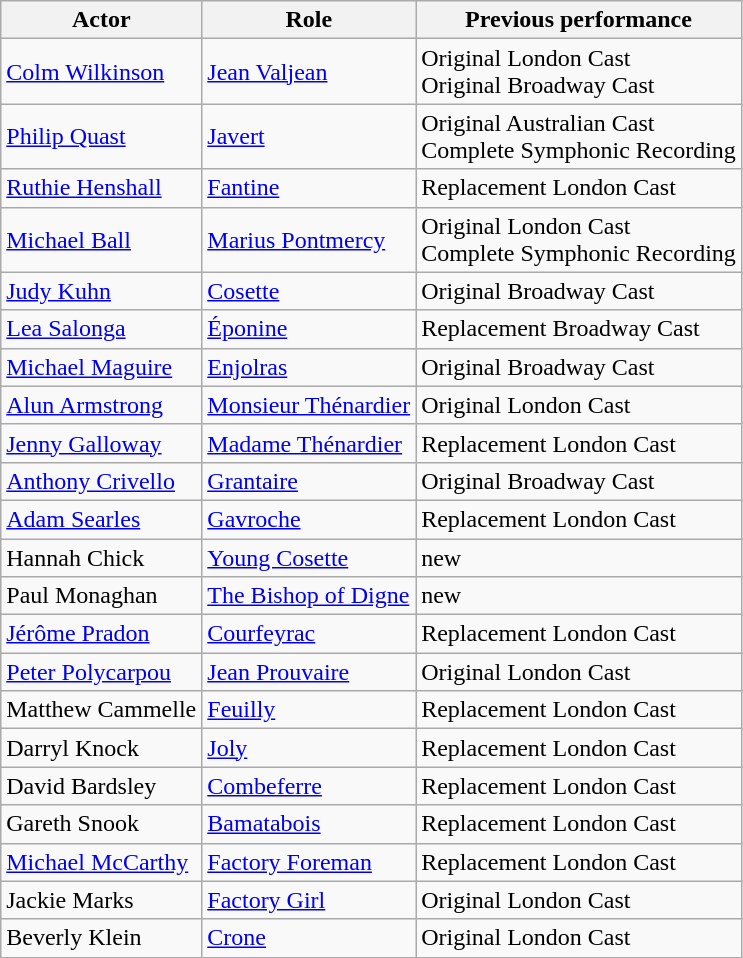<table class="wikitable">
<tr>
<th>Actor</th>
<th>Role</th>
<th>Previous performance</th>
</tr>
<tr>
<td><a href='#'>Colm Wilkinson</a></td>
<td><a href='#'>Jean Valjean</a></td>
<td>Original London Cast<br>Original Broadway Cast</td>
</tr>
<tr>
<td><a href='#'>Philip Quast</a></td>
<td><a href='#'>Javert</a></td>
<td>Original Australian Cast<br>Complete Symphonic Recording</td>
</tr>
<tr>
<td><a href='#'>Ruthie Henshall</a></td>
<td><a href='#'>Fantine</a></td>
<td>Replacement London Cast</td>
</tr>
<tr>
<td><a href='#'>Michael Ball</a></td>
<td><a href='#'>Marius Pontmercy</a></td>
<td>Original London Cast<br>Complete Symphonic Recording</td>
</tr>
<tr>
<td><a href='#'>Judy Kuhn</a></td>
<td><a href='#'>Cosette</a></td>
<td>Original Broadway Cast</td>
</tr>
<tr>
<td><a href='#'>Lea Salonga</a></td>
<td><a href='#'>Éponine</a></td>
<td>Replacement Broadway Cast</td>
</tr>
<tr>
<td><a href='#'>Michael Maguire</a></td>
<td><a href='#'>Enjolras</a></td>
<td>Original Broadway Cast</td>
</tr>
<tr>
<td><a href='#'>Alun Armstrong</a></td>
<td><a href='#'>Monsieur Thénardier</a></td>
<td>Original London Cast</td>
</tr>
<tr>
<td><a href='#'>Jenny Galloway</a></td>
<td><a href='#'>Madame Thénardier</a></td>
<td>Replacement London Cast</td>
</tr>
<tr>
<td><a href='#'>Anthony Crivello</a></td>
<td><a href='#'>Grantaire</a></td>
<td>Original Broadway Cast</td>
</tr>
<tr>
<td><a href='#'>Adam Searles</a></td>
<td><a href='#'>Gavroche</a></td>
<td>Replacement London Cast</td>
</tr>
<tr>
<td>Hannah Chick</td>
<td><a href='#'>Young Cosette</a></td>
<td>new</td>
</tr>
<tr>
<td>Paul Monaghan</td>
<td><a href='#'>The Bishop of Digne</a></td>
<td>new</td>
</tr>
<tr>
<td><a href='#'>Jérôme Pradon</a></td>
<td><a href='#'>Courfeyrac</a></td>
<td>Replacement London Cast</td>
</tr>
<tr>
<td><a href='#'>Peter Polycarpou</a></td>
<td><a href='#'>Jean Prouvaire</a></td>
<td>Original London Cast</td>
</tr>
<tr>
<td>Matthew Cammelle</td>
<td><a href='#'>Feuilly</a></td>
<td>Replacement London Cast</td>
</tr>
<tr>
<td>Darryl Knock</td>
<td><a href='#'>Joly</a></td>
<td>Replacement London Cast</td>
</tr>
<tr>
<td>David Bardsley</td>
<td><a href='#'>Combeferre</a></td>
<td>Replacement London Cast</td>
</tr>
<tr>
<td>Gareth Snook</td>
<td><a href='#'>Bamatabois</a></td>
<td>Replacement London Cast</td>
</tr>
<tr>
<td><a href='#'>Michael McCarthy</a></td>
<td><a href='#'>Factory Foreman</a></td>
<td>Replacement London Cast</td>
</tr>
<tr>
<td>Jackie Marks</td>
<td><a href='#'>Factory Girl</a></td>
<td>Original London Cast</td>
</tr>
<tr>
<td>Beverly Klein</td>
<td><a href='#'>Crone</a></td>
<td>Original London Cast</td>
</tr>
</table>
